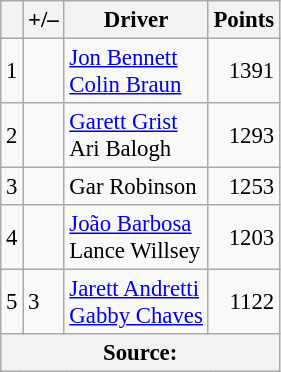<table class="wikitable" style="font-size: 95%;">
<tr>
<th scope="col"></th>
<th scope="col">+/–</th>
<th scope="col">Driver</th>
<th scope="col">Points</th>
</tr>
<tr>
<td align=center>1</td>
<td align="left"></td>
<td> <a href='#'>Jon Bennett</a><br> <a href='#'>Colin Braun</a></td>
<td align=right>1391</td>
</tr>
<tr>
<td align=center>2</td>
<td align="left"></td>
<td> <a href='#'>Garett Grist</a><br> Ari Balogh</td>
<td align=right>1293</td>
</tr>
<tr>
<td align=center>3</td>
<td align="left"></td>
<td> Gar Robinson</td>
<td align=right>1253</td>
</tr>
<tr>
<td align=center>4</td>
<td align="left"></td>
<td> <a href='#'>João Barbosa</a><br> Lance Willsey</td>
<td align=right>1203</td>
</tr>
<tr>
<td align=center>5</td>
<td align="left"> 3</td>
<td> <a href='#'>Jarett Andretti</a><br> <a href='#'>Gabby Chaves</a></td>
<td align=right>1122</td>
</tr>
<tr>
<th colspan=5>Source:</th>
</tr>
</table>
